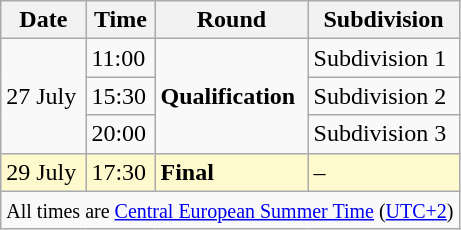<table class="wikitable">
<tr>
<th>Date</th>
<th>Time</th>
<th>Round</th>
<th>Subdivision</th>
</tr>
<tr>
<td rowspan=3>27 July</td>
<td>11:00</td>
<td rowspan=3><strong>Qualification</strong></td>
<td>Subdivision 1</td>
</tr>
<tr>
<td>15:30</td>
<td>Subdivision 2</td>
</tr>
<tr>
<td>20:00</td>
<td>Subdivision 3</td>
</tr>
<tr style=background:lemonchiffon>
<td>29 July</td>
<td>17:30</td>
<td><strong>Final</strong></td>
<td>–</td>
</tr>
<tr>
<td colspan=4 align=center><small>All times are <a href='#'>Central European Summer Time</a> (<a href='#'>UTC+2</a>)</small></td>
</tr>
</table>
